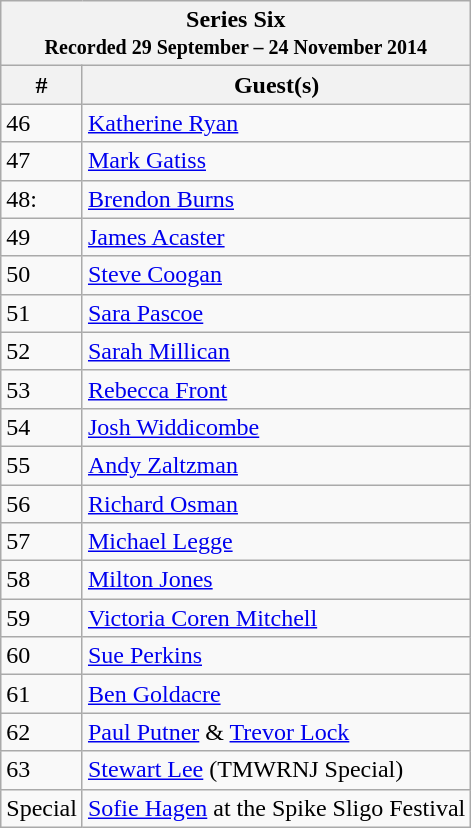<table class="wikitable">
<tr>
<th colspan="3">Series Six<br><small>Recorded 29 September – 24 November 2014</small></th>
</tr>
<tr>
<th>#</th>
<th>Guest(s)</th>
</tr>
<tr>
<td>46</td>
<td><a href='#'>Katherine Ryan</a></td>
</tr>
<tr>
<td>47</td>
<td><a href='#'>Mark Gatiss</a></td>
</tr>
<tr>
<td>48:</td>
<td><a href='#'>Brendon Burns</a></td>
</tr>
<tr>
<td>49</td>
<td><a href='#'>James Acaster</a></td>
</tr>
<tr>
<td>50</td>
<td><a href='#'>Steve Coogan</a></td>
</tr>
<tr>
<td>51</td>
<td><a href='#'>Sara Pascoe</a></td>
</tr>
<tr>
<td>52</td>
<td><a href='#'>Sarah Millican</a></td>
</tr>
<tr>
<td>53</td>
<td><a href='#'>Rebecca Front</a></td>
</tr>
<tr>
<td>54</td>
<td><a href='#'>Josh Widdicombe</a></td>
</tr>
<tr>
<td>55</td>
<td><a href='#'>Andy Zaltzman</a></td>
</tr>
<tr>
<td>56</td>
<td><a href='#'>Richard Osman</a></td>
</tr>
<tr>
<td>57</td>
<td><a href='#'>Michael Legge</a></td>
</tr>
<tr>
<td>58</td>
<td><a href='#'>Milton Jones</a></td>
</tr>
<tr>
<td>59</td>
<td><a href='#'>Victoria Coren Mitchell</a></td>
</tr>
<tr>
<td>60</td>
<td><a href='#'>Sue Perkins</a></td>
</tr>
<tr>
<td>61</td>
<td><a href='#'>Ben Goldacre</a></td>
</tr>
<tr>
<td>62</td>
<td><a href='#'>Paul Putner</a> & <a href='#'>Trevor Lock</a></td>
</tr>
<tr>
<td>63</td>
<td><a href='#'>Stewart Lee</a> (TMWRNJ Special)</td>
</tr>
<tr>
<td>Special</td>
<td><a href='#'>Sofie Hagen</a> at the Spike Sligo Festival</td>
</tr>
</table>
